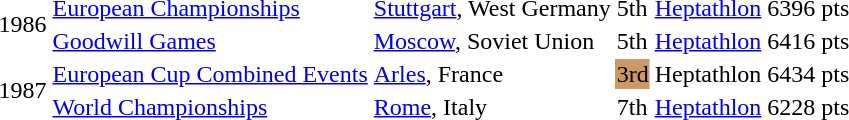<table>
<tr>
<td rowspan=2>1986</td>
<td><a href='#'>European Championships</a></td>
<td><a href='#'>Stuttgart</a>, West Germany</td>
<td>5th</td>
<td><a href='#'>Heptathlon</a></td>
<td>6396 pts</td>
</tr>
<tr>
<td><a href='#'>Goodwill Games</a></td>
<td><a href='#'>Moscow</a>, Soviet Union</td>
<td>5th</td>
<td><a href='#'>Heptathlon</a></td>
<td>6416 pts</td>
</tr>
<tr>
<td rowspan=2>1987</td>
<td><a href='#'>European Cup Combined Events</a></td>
<td><a href='#'>Arles</a>, France</td>
<td bgcolor=cc9966>3rd</td>
<td>Heptathlon</td>
<td>6434 pts</td>
</tr>
<tr>
<td><a href='#'>World Championships</a></td>
<td><a href='#'>Rome</a>, Italy</td>
<td>7th</td>
<td><a href='#'>Heptathlon</a></td>
<td>6228 pts</td>
</tr>
</table>
